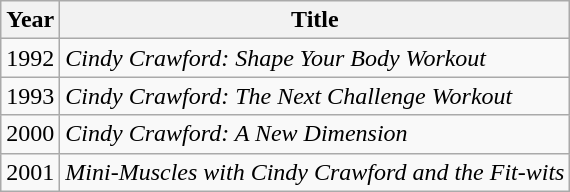<table class="wikitable sortable">
<tr>
<th>Year</th>
<th>Title</th>
</tr>
<tr>
<td>1992</td>
<td><em>Cindy Crawford: Shape Your Body Workout</em></td>
</tr>
<tr>
<td>1993</td>
<td><em>Cindy Crawford: The Next Challenge Workout</em></td>
</tr>
<tr>
<td>2000</td>
<td><em>Cindy Crawford: A New Dimension</em></td>
</tr>
<tr>
<td>2001</td>
<td><em>Mini-Muscles with Cindy Crawford and the Fit-wits</em></td>
</tr>
</table>
